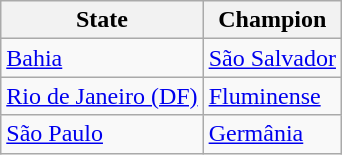<table class="wikitable">
<tr>
<th>State</th>
<th>Champion</th>
</tr>
<tr>
<td><a href='#'>Bahia</a></td>
<td><a href='#'>São Salvador</a></td>
</tr>
<tr>
<td><a href='#'>Rio de Janeiro (DF)</a></td>
<td><a href='#'>Fluminense</a></td>
</tr>
<tr>
<td><a href='#'>São Paulo</a></td>
<td><a href='#'>Germânia</a></td>
</tr>
</table>
